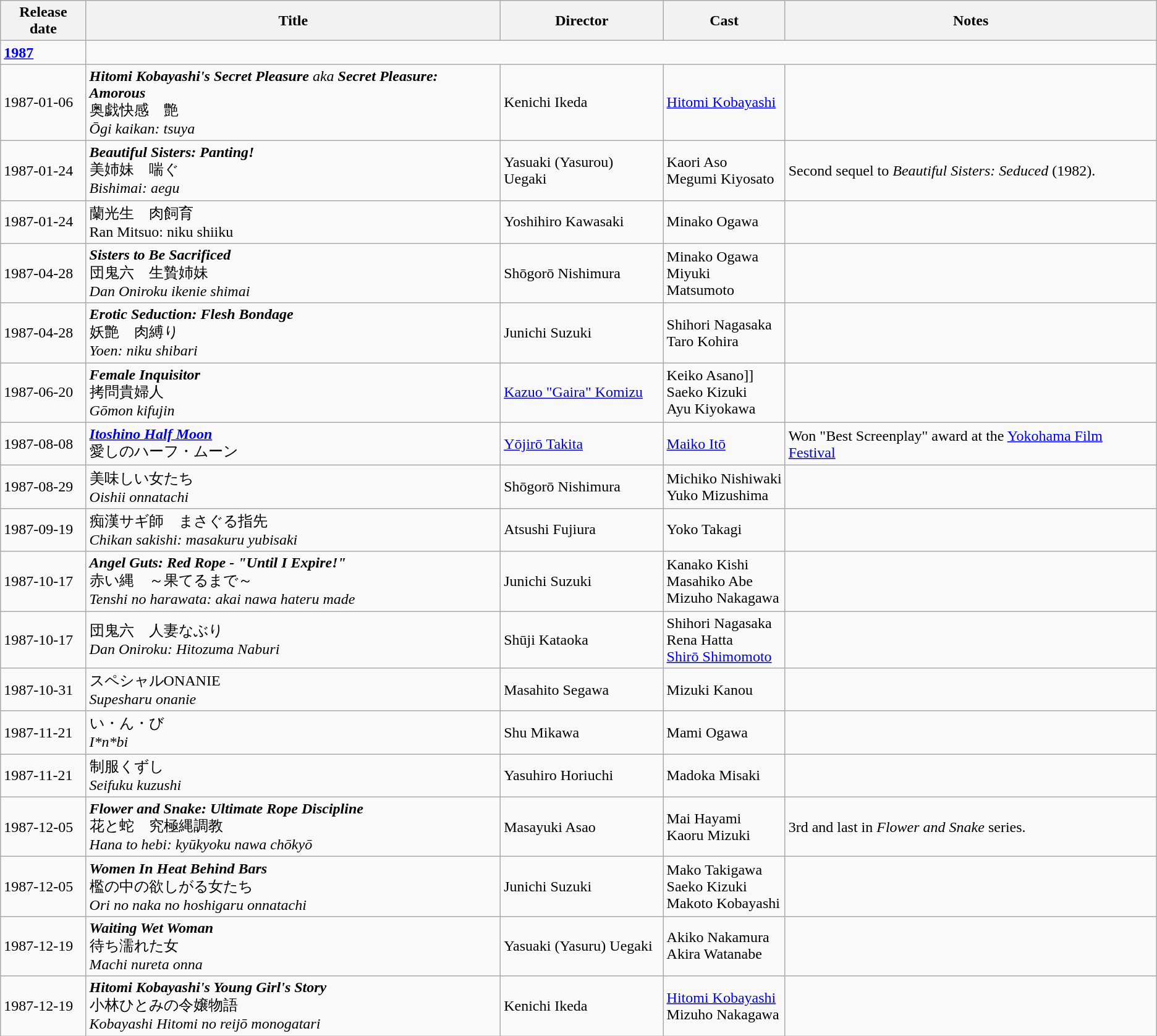<table class="wikitable">
<tr>
<th>Release date</th>
<th>Title</th>
<th>Director</th>
<th>Cast</th>
<th>Notes</th>
</tr>
<tr>
<td><strong><a href='#'>1987</a></strong></td>
</tr>
<tr>
<td>1987-01-06</td>
<td><strong><em>Hitomi Kobayashi's Secret Pleasure</em></strong> <em>aka</em> <strong><em>Secret Pleasure: Amorous</em></strong><br>奥戯快感　艶<br><em>Ōgi kaikan: tsuya</em></td>
<td>Kenichi Ikeda</td>
<td><a href='#'>Hitomi Kobayashi</a></td>
<td></td>
</tr>
<tr>
<td>1987-01-24</td>
<td><strong><em>Beautiful Sisters: Panting!</em></strong><br>美姉妹　喘ぐ<br><em>Bishimai: aegu</em></td>
<td>Yasuaki (Yasurou) Uegaki</td>
<td>Kaori Aso<br>Megumi Kiyosato</td>
<td>Second sequel to <em>Beautiful Sisters: Seduced</em> (1982).</td>
</tr>
<tr>
<td>1987-01-24</td>
<td>蘭光生　肉飼育<br>Ran Mitsuo: niku shiiku</td>
<td>Yoshihiro Kawasaki</td>
<td>Minako Ogawa</td>
<td></td>
</tr>
<tr>
<td>1987-04-28</td>
<td><strong><em>Sisters to Be Sacrificed</em></strong><br>団鬼六　生贄姉妹<br><em>Dan Oniroku ikenie shimai</em></td>
<td>Shōgorō Nishimura</td>
<td>Minako Ogawa<br>Miyuki Matsumoto</td>
<td></td>
</tr>
<tr>
<td>1987-04-28</td>
<td><strong><em>Erotic Seduction: Flesh Bondage</em></strong><br>妖艶　肉縛り<br><em>Yoen: niku shibari</em></td>
<td>Junichi Suzuki</td>
<td>Shihori Nagasaka<br>Taro Kohira</td>
<td></td>
</tr>
<tr>
<td>1987-06-20</td>
<td><strong><em>Female Inquisitor</em></strong><br>拷問貴婦人<br><em>Gōmon kifujin</em></td>
<td><a href='#'>Kazuo "Gaira" Komizu</a></td>
<td>Keiko Asano]]<br>Saeko Kizuki<br>Ayu Kiyokawa</td>
<td></td>
</tr>
<tr>
<td>1987-08-08</td>
<td><strong><em><a href='#'>Itoshino Half Moon</a></em></strong><br>愛しのハーフ・ムーン</td>
<td><a href='#'>Yōjirō Takita</a></td>
<td><a href='#'>Maiko Itō</a></td>
<td>Won "Best Screenplay" award at the <a href='#'>Yokohama Film Festival</a></td>
</tr>
<tr>
<td>1987-08-29</td>
<td>美味しい女たち<br><em>Oishii onnatachi</em></td>
<td>Shōgorō Nishimura</td>
<td>Michiko Nishiwaki<br>Yuko Mizushima</td>
<td></td>
</tr>
<tr>
<td>1987-09-19</td>
<td>痴漢サギ師　まさぐる指先<br><em>Chikan sakishi: masakuru yubisaki</em></td>
<td>Atsushi Fujiura</td>
<td>Yoko Takagi</td>
<td></td>
</tr>
<tr>
<td>1987-10-17</td>
<td><strong><em>Angel Guts: Red Rope - "Until I Expire!"</em></strong><br>赤い縄　～果てるまで～<br><em>Tenshi no harawata: akai nawa hateru made</em></td>
<td>Junichi Suzuki</td>
<td>Kanako Kishi<br>Masahiko Abe<br>Mizuho Nakagawa</td>
<td></td>
</tr>
<tr>
<td>1987-10-17</td>
<td>団鬼六　人妻なぶり<br><em>Dan Oniroku: Hitozuma Naburi</em></td>
<td>Shūji Kataoka</td>
<td>Shihori Nagasaka<br>Rena Hatta<br><a href='#'>Shirō Shimomoto</a></td>
<td></td>
</tr>
<tr>
<td>1987-10-31</td>
<td>スペシャルONANIE<br><em>Supesharu onanie</em></td>
<td>Masahito Segawa</td>
<td>Mizuki Kanou</td>
<td></td>
</tr>
<tr>
<td>1987-11-21</td>
<td>い・ん・び<br><em>I*n*bi</em></td>
<td>Shu Mikawa</td>
<td>Mami Ogawa</td>
<td></td>
</tr>
<tr>
<td>1987-11-21</td>
<td>制服くずし<br><em>Seifuku kuzushi</em></td>
<td>Yasuhiro Horiuchi</td>
<td>Madoka Misaki</td>
<td></td>
</tr>
<tr>
<td>1987-12-05</td>
<td><strong><em>Flower and Snake: Ultimate Rope Discipline</em></strong><br>花と蛇　究極縄調教<br><em>Hana to hebi: kyūkyoku nawa chōkyō</em></td>
<td>Masayuki Asao</td>
<td>Mai Hayami<br>Kaoru Mizuki</td>
<td>3rd and last in <em>Flower and Snake</em> series.</td>
</tr>
<tr>
<td>1987-12-05</td>
<td><strong><em>Women In Heat Behind Bars</em></strong><br>檻の中の欲しがる女たち<br><em>Ori no naka no hoshigaru onnatachi</em></td>
<td>Junichi Suzuki</td>
<td>Mako Takigawa<br>Saeko Kizuki<br>Makoto Kobayashi</td>
<td></td>
</tr>
<tr>
<td>1987-12-19</td>
<td><strong><em>Waiting Wet Woman</em></strong><br>待ち濡れた女<br><em>Machi nureta onna</em></td>
<td>Yasuaki (Yasuru) Uegaki</td>
<td>Akiko Nakamura<br>Akira Watanabe</td>
<td></td>
</tr>
<tr>
<td>1987-12-19</td>
<td><strong><em>Hitomi Kobayashi's Young Girl's Story</em></strong><br>小林ひとみの令嬢物語<br><em>Kobayashi Hitomi no reijō monogatari</em></td>
<td>Kenichi Ikeda</td>
<td><a href='#'>Hitomi Kobayashi</a><br>Mizuho Nakagawa</td>
<td></td>
</tr>
</table>
